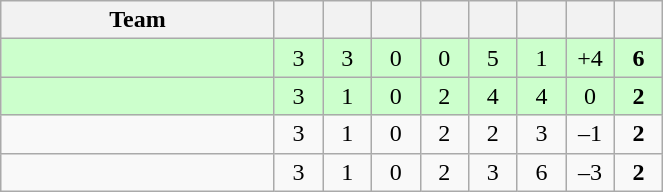<table class="wikitable" style="text-align:center">
<tr>
<th width=175>Team</th>
<th width=25></th>
<th width=25></th>
<th width=25></th>
<th width=25></th>
<th width=25></th>
<th width=25></th>
<th width=25></th>
<th width=25></th>
</tr>
<tr align=center bgcolor=#ccffcc>
<td style="text-align:left;"></td>
<td>3</td>
<td>3</td>
<td>0</td>
<td>0</td>
<td>5</td>
<td>1</td>
<td>+4</td>
<td><strong>6</strong></td>
</tr>
<tr align=center bgcolor=#ccffcc>
<td style="text-align:left;"></td>
<td>3</td>
<td>1</td>
<td>0</td>
<td>2</td>
<td>4</td>
<td>4</td>
<td>0</td>
<td><strong>2</strong></td>
</tr>
<tr>
<td style="text-align:left;"></td>
<td>3</td>
<td>1</td>
<td>0</td>
<td>2</td>
<td>2</td>
<td>3</td>
<td>–1</td>
<td><strong>2</strong></td>
</tr>
<tr>
<td style="text-align:left;"></td>
<td>3</td>
<td>1</td>
<td>0</td>
<td>2</td>
<td>3</td>
<td>6</td>
<td>–3</td>
<td><strong>2</strong></td>
</tr>
</table>
